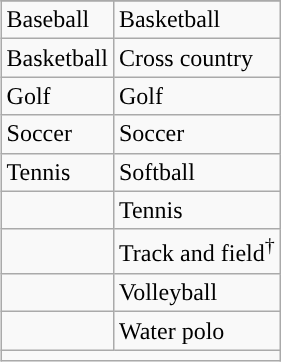<table class="wikitable" style="float:right; clear:right; margin:0 0 1em 1em;">
<tr>
</tr>
<tr>
<td>Baseball</td>
<td>Basketball</td>
</tr>
<tr>
<td>Basketball</td>
<td>Cross country</td>
</tr>
<tr>
<td>Golf</td>
<td>Golf</td>
</tr>
<tr>
<td>Soccer</td>
<td>Soccer</td>
</tr>
<tr>
<td>Tennis</td>
<td>Softball</td>
</tr>
<tr>
<td></td>
<td>Tennis</td>
</tr>
<tr>
<td></td>
<td>Track and field<sup>†</sup></td>
</tr>
<tr>
<td></td>
<td>Volleyball</td>
</tr>
<tr>
<td></td>
<td>Water polo</td>
</tr>
<tr>
<td colspan="2"></td>
</tr>
</table>
